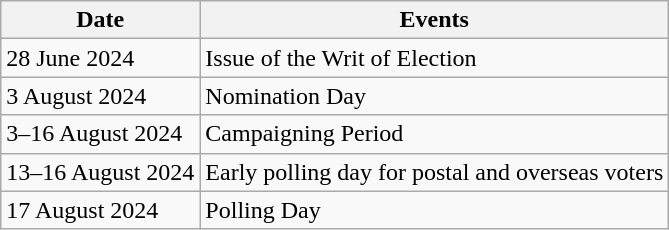<table class="wikitable">
<tr>
<th>Date</th>
<th>Events</th>
</tr>
<tr>
<td>28 June 2024</td>
<td>Issue of the Writ of Election</td>
</tr>
<tr>
<td>3 August 2024</td>
<td>Nomination Day</td>
</tr>
<tr>
<td>3–16 August 2024</td>
<td>Campaigning Period</td>
</tr>
<tr>
<td>13–16 August 2024</td>
<td>Early polling day for postal and overseas voters</td>
</tr>
<tr>
<td>17 August 2024</td>
<td>Polling Day</td>
</tr>
</table>
